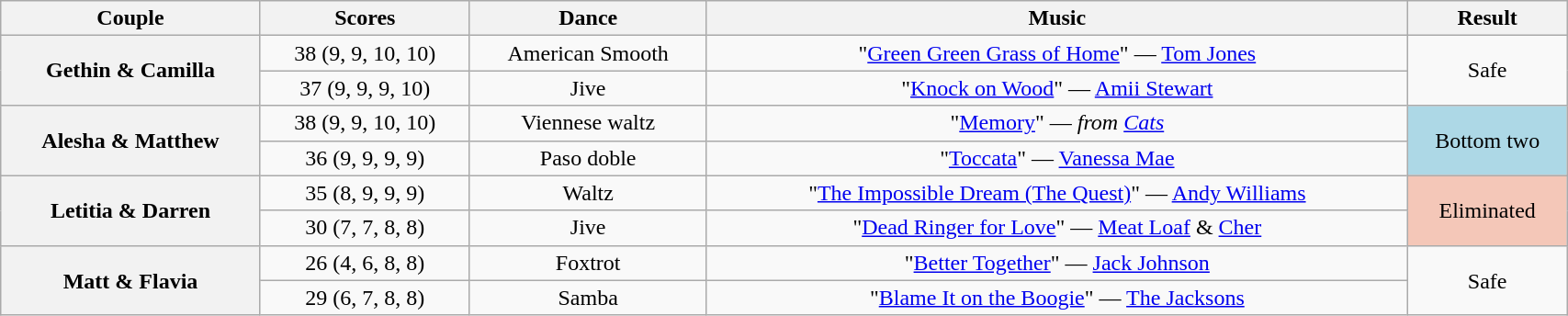<table class="wikitable sortable" style="text-align:center; width:90%">
<tr>
<th scope="col">Couple</th>
<th scope="col">Scores</th>
<th scope="col" class="unsortable">Dance</th>
<th scope="col" class="unsortable">Music</th>
<th scope="col" class="unsortable">Result</th>
</tr>
<tr>
<th scope="row" rowspan=2>Gethin & Camilla</th>
<td>38 (9, 9, 10, 10)</td>
<td>American Smooth</td>
<td>"<a href='#'>Green Green Grass of Home</a>" — <a href='#'>Tom Jones</a></td>
<td rowspan=2>Safe</td>
</tr>
<tr>
<td>37 (9, 9, 9, 10)</td>
<td>Jive</td>
<td>"<a href='#'>Knock on Wood</a>" — <a href='#'>Amii Stewart</a></td>
</tr>
<tr>
<th scope="row" rowspan=2>Alesha & Matthew</th>
<td>38 (9, 9, 10, 10)</td>
<td>Viennese waltz</td>
<td>"<a href='#'>Memory</a>" — <em>from <a href='#'>Cats</a></em></td>
<td rowspan=2 bgcolor="lightblue">Bottom two</td>
</tr>
<tr>
<td>36 (9, 9, 9, 9)</td>
<td>Paso doble</td>
<td>"<a href='#'>Toccata</a>" — <a href='#'>Vanessa Mae</a></td>
</tr>
<tr>
<th scope="row" rowspan=2>Letitia & Darren</th>
<td>35 (8, 9, 9, 9)</td>
<td>Waltz</td>
<td>"<a href='#'>The Impossible Dream (The Quest)</a>" — <a href='#'>Andy Williams</a></td>
<td rowspan=2 bgcolor="f4c7b8">Eliminated</td>
</tr>
<tr>
<td>30 (7, 7, 8, 8)</td>
<td>Jive</td>
<td>"<a href='#'>Dead Ringer for Love</a>" — <a href='#'>Meat Loaf</a> & <a href='#'>Cher</a></td>
</tr>
<tr>
<th scope="row" rowspan=2>Matt & Flavia</th>
<td>26 (4, 6, 8, 8)</td>
<td>Foxtrot</td>
<td>"<a href='#'>Better Together</a>" — <a href='#'>Jack Johnson</a></td>
<td rowspan=2>Safe</td>
</tr>
<tr>
<td>29 (6, 7, 8, 8)</td>
<td>Samba</td>
<td>"<a href='#'>Blame It on the Boogie</a>" — <a href='#'>The Jacksons</a></td>
</tr>
</table>
